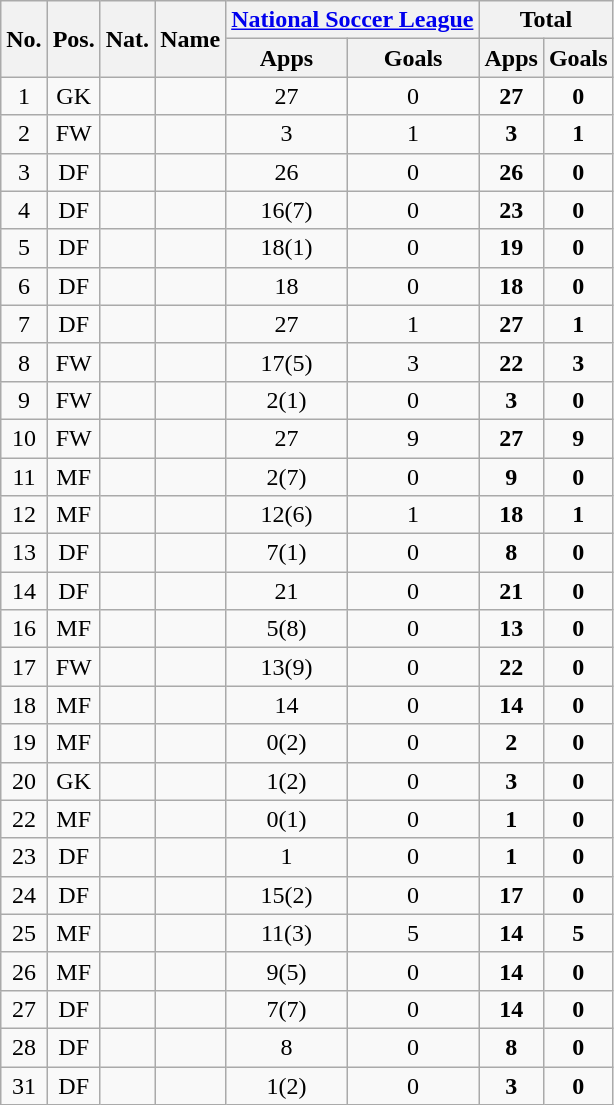<table class="wikitable sortable" style="text-align:center">
<tr>
<th rowspan="2">No.</th>
<th rowspan="2">Pos.</th>
<th rowspan="2">Nat.</th>
<th rowspan="2">Name</th>
<th colspan="2"><a href='#'>National Soccer League</a></th>
<th colspan="2">Total</th>
</tr>
<tr>
<th>Apps</th>
<th>Goals</th>
<th>Apps</th>
<th>Goals</th>
</tr>
<tr>
<td>1</td>
<td>GK</td>
<td></td>
<td align=left></td>
<td>27</td>
<td>0</td>
<td><strong>27</strong></td>
<td><strong>0</strong></td>
</tr>
<tr>
<td>2</td>
<td>FW</td>
<td></td>
<td align=left></td>
<td>3</td>
<td>1</td>
<td><strong>3</strong></td>
<td><strong>1</strong></td>
</tr>
<tr>
<td>3</td>
<td>DF</td>
<td></td>
<td align=left></td>
<td>26</td>
<td>0</td>
<td><strong>26</strong></td>
<td><strong>0</strong></td>
</tr>
<tr>
<td>4</td>
<td>DF</td>
<td></td>
<td align=left></td>
<td>16(7)</td>
<td>0</td>
<td><strong>23</strong></td>
<td><strong>0</strong></td>
</tr>
<tr>
<td>5</td>
<td>DF</td>
<td></td>
<td align=left></td>
<td>18(1)</td>
<td>0</td>
<td><strong>19</strong></td>
<td><strong>0</strong></td>
</tr>
<tr>
<td>6</td>
<td>DF</td>
<td></td>
<td align=left></td>
<td>18</td>
<td>0</td>
<td><strong>18</strong></td>
<td><strong>0</strong></td>
</tr>
<tr>
<td>7</td>
<td>DF</td>
<td></td>
<td align=left></td>
<td>27</td>
<td>1</td>
<td><strong>27</strong></td>
<td><strong>1</strong></td>
</tr>
<tr>
<td>8</td>
<td>FW</td>
<td></td>
<td align=left></td>
<td>17(5)</td>
<td>3</td>
<td><strong>22</strong></td>
<td><strong>3</strong></td>
</tr>
<tr>
<td>9</td>
<td>FW</td>
<td></td>
<td align=left></td>
<td>2(1)</td>
<td>0</td>
<td><strong>3</strong></td>
<td><strong>0</strong></td>
</tr>
<tr>
<td>10</td>
<td>FW</td>
<td></td>
<td align=left></td>
<td>27</td>
<td>9</td>
<td><strong>27</strong></td>
<td><strong>9</strong></td>
</tr>
<tr>
<td>11</td>
<td>MF</td>
<td></td>
<td align=left></td>
<td>2(7)</td>
<td>0</td>
<td><strong>9</strong></td>
<td><strong>0</strong></td>
</tr>
<tr>
<td>12</td>
<td>MF</td>
<td></td>
<td align=left></td>
<td>12(6)</td>
<td>1</td>
<td><strong>18</strong></td>
<td><strong>1</strong></td>
</tr>
<tr>
<td>13</td>
<td>DF</td>
<td></td>
<td align=left></td>
<td>7(1)</td>
<td>0</td>
<td><strong>8</strong></td>
<td><strong>0</strong></td>
</tr>
<tr>
<td>14</td>
<td>DF</td>
<td></td>
<td align=left></td>
<td>21</td>
<td>0</td>
<td><strong>21</strong></td>
<td><strong>0</strong></td>
</tr>
<tr>
<td>16</td>
<td>MF</td>
<td></td>
<td align=left></td>
<td>5(8)</td>
<td>0</td>
<td><strong>13</strong></td>
<td><strong>0</strong></td>
</tr>
<tr>
<td>17</td>
<td>FW</td>
<td></td>
<td align=left></td>
<td>13(9)</td>
<td>0</td>
<td><strong>22</strong></td>
<td><strong>0</strong></td>
</tr>
<tr>
<td>18</td>
<td>MF</td>
<td></td>
<td align=left></td>
<td>14</td>
<td>0</td>
<td><strong>14</strong></td>
<td><strong>0</strong></td>
</tr>
<tr>
<td>19</td>
<td>MF</td>
<td></td>
<td align=left></td>
<td>0(2)</td>
<td>0</td>
<td><strong>2</strong></td>
<td><strong>0</strong></td>
</tr>
<tr>
<td>20</td>
<td>GK</td>
<td></td>
<td align=left></td>
<td>1(2)</td>
<td>0</td>
<td><strong>3</strong></td>
<td><strong>0</strong></td>
</tr>
<tr>
<td>22</td>
<td>MF</td>
<td></td>
<td align=left></td>
<td>0(1)</td>
<td>0</td>
<td><strong>1</strong></td>
<td><strong>0</strong></td>
</tr>
<tr>
<td>23</td>
<td>DF</td>
<td></td>
<td align=left></td>
<td>1</td>
<td>0</td>
<td><strong>1</strong></td>
<td><strong>0</strong></td>
</tr>
<tr>
<td>24</td>
<td>DF</td>
<td></td>
<td align=left></td>
<td>15(2)</td>
<td>0</td>
<td><strong>17</strong></td>
<td><strong>0</strong></td>
</tr>
<tr>
<td>25</td>
<td>MF</td>
<td></td>
<td align=left></td>
<td>11(3)</td>
<td>5</td>
<td><strong>14</strong></td>
<td><strong>5</strong></td>
</tr>
<tr>
<td>26</td>
<td>MF</td>
<td></td>
<td align=left></td>
<td>9(5)</td>
<td>0</td>
<td><strong>14</strong></td>
<td><strong>0</strong></td>
</tr>
<tr>
<td>27</td>
<td>DF</td>
<td></td>
<td align=left></td>
<td>7(7)</td>
<td>0</td>
<td><strong>14</strong></td>
<td><strong>0</strong></td>
</tr>
<tr>
<td>28</td>
<td>DF</td>
<td></td>
<td align=left></td>
<td>8</td>
<td>0</td>
<td><strong>8</strong></td>
<td><strong>0</strong></td>
</tr>
<tr>
<td>31</td>
<td>DF</td>
<td></td>
<td align=left></td>
<td>1(2)</td>
<td>0</td>
<td><strong>3</strong></td>
<td><strong>0</strong></td>
</tr>
</table>
